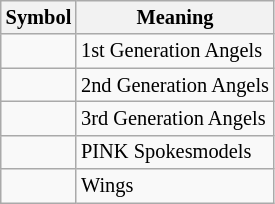<table class="sortable wikitable"  style="font-size:85%;">
<tr>
<th>Symbol</th>
<th>Meaning</th>
</tr>
<tr>
<td align="center"></td>
<td>1st Generation Angels</td>
</tr>
<tr>
<td align="center"></td>
<td>2nd Generation Angels</td>
</tr>
<tr>
<td align="center"></td>
<td>3rd Generation Angels</td>
</tr>
<tr>
<td align="center"></td>
<td>PINK Spokesmodels</td>
</tr>
<tr>
<td align="center"></td>
<td>Wings</td>
</tr>
</table>
